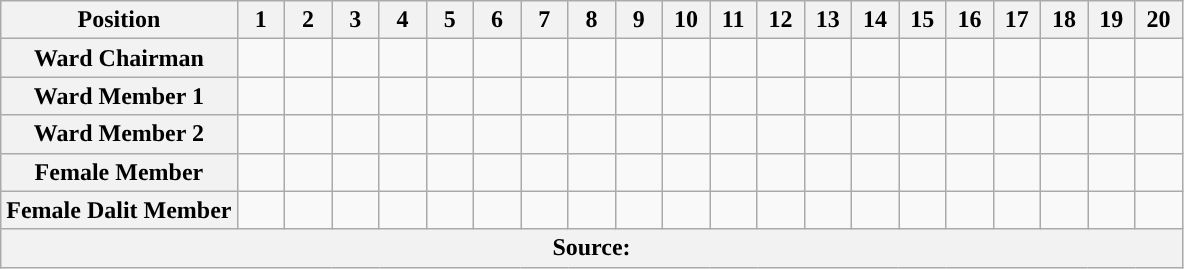<table class="wikitable">
<tr>
<th width="20%">Position</th>
<th width="4%">1</th>
<th width="4%">2</th>
<th width="4%">3</th>
<th width="4%">4</th>
<th width="4%">5</th>
<th width="4%">6</th>
<th width="4%">7</th>
<th width="4%">8</th>
<th width="4%">9</th>
<th width="4%">10</th>
<th width="4%">11</th>
<th width="4%">12</th>
<th width="4%">13</th>
<th width="4%">14</th>
<th width="4%">15</th>
<th width="4%">16</th>
<th width="4%">17</th>
<th width="4%">18</th>
<th width="4%">19</th>
<th width="4%">20</th>
</tr>
<tr>
<th>Ward Chairman</th>
<td style="background-color:"></td>
<td style="background-color:"></td>
<td style="background-color:"></td>
<td style="background-color:"></td>
<td style="background-color:"></td>
<td style="background-color:"></td>
<td style="background-color:"></td>
<td style="background-color:"></td>
<td style="background-color:"></td>
<td style="background-color:"></td>
<td style="background-color:"></td>
<td style="background-color:"></td>
<td style="background-color:"></td>
<td style="background-color:"></td>
<td style="background-color:"></td>
<td style="background-color:"></td>
<td style="background-color:"></td>
<td style="background-color:"></td>
<td style="background-color:"></td>
<td style="background-color:"></td>
</tr>
<tr>
<th>Ward Member 1</th>
<td style="background-color:"></td>
<td style="background-color:"></td>
<td style="background-color:"></td>
<td style="background-color:"></td>
<td style="background-color:"></td>
<td style="background-color:"></td>
<td style="background-color:"></td>
<td style="background-color:"></td>
<td style="background-color:"></td>
<td style="background-color:"></td>
<td style="background-color:"></td>
<td style="background-color:"></td>
<td style="background-color:"></td>
<td style="background-color:"></td>
<td style="background-color:"></td>
<td style="background-color:"></td>
<td style="background-color:"></td>
<td style="background-color:"></td>
<td style="background-color:"></td>
<td style="background-color:"></td>
</tr>
<tr>
<th>Ward Member 2</th>
<td style="background-color:"></td>
<td style="background-color:"></td>
<td style="background-color:"></td>
<td style="background-color:"></td>
<td style="background-color:"></td>
<td style="background-color:"></td>
<td style="background-color:"></td>
<td style="background-color:"></td>
<td style="background-color:"></td>
<td style="background-color:"></td>
<td style="background-color:"></td>
<td style="background-color:"></td>
<td style="background-color:"></td>
<td style="background-color:"></td>
<td style="background-color:"></td>
<td style="background-color:"></td>
<td style="background-color:"></td>
<td style="background-color:"></td>
<td style="background-color:"></td>
<td style="background-color:"></td>
</tr>
<tr>
<th>Female Member</th>
<td style="background-color:"></td>
<td style="background-color:"></td>
<td style="background-color:"></td>
<td style="background-color:"></td>
<td style="background-color:"></td>
<td style="background-color:"></td>
<td style="background-color:"></td>
<td style="background-color:"></td>
<td style="background-color:"></td>
<td style="background-color:"></td>
<td style="background-color:"></td>
<td style="background-color:"></td>
<td style="background-color:"></td>
<td style="background-color:"></td>
<td style="background-color:"></td>
<td style="background-color:"></td>
<td style="background-color:"></td>
<td style="background-color:"></td>
<td style="background-color:"></td>
<td style="background-color:"></td>
</tr>
<tr>
<th>Female Dalit Member</th>
<td style="background-color:"></td>
<td style="background-color:"></td>
<td style="background-color:"></td>
<td style="background-color:"></td>
<td style="background-color:"></td>
<td style="background-color:"></td>
<td style="background-color:"></td>
<td style="background-color:"></td>
<td style="background-color:"></td>
<td style="background-color:"></td>
<td style="background-color:"></td>
<td style="background-color:"></td>
<td style="background-color:"></td>
<td style="background-color:"></td>
<td style="background-color:"></td>
<td style="background-color:"></td>
<td style="background-color:"></td>
<td style="background-color:"></td>
<td style="background-color:"></td>
<td style="background-color:"></td>
</tr>
<tr>
<th colspan="21">Source: </th>
</tr>
</table>
